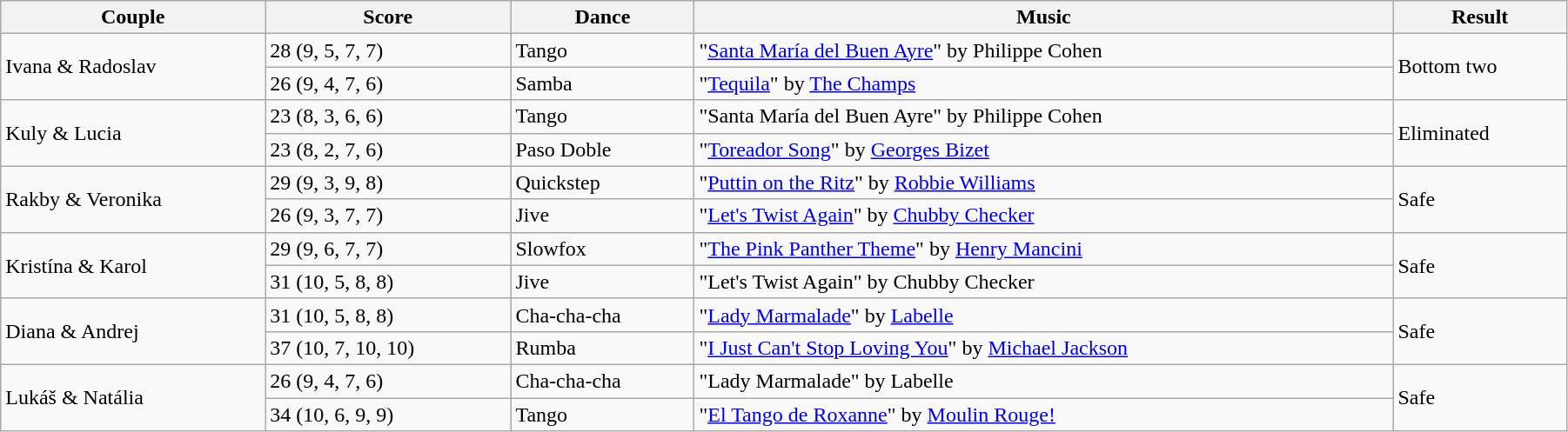<table class="wikitable sortable" style="width:95%; white-space;">
<tr>
<th class=unsortable>Couple</th>
<th>Score</th>
<th>Dance</th>
<th>Music</th>
<th>Result</th>
</tr>
<tr>
<td rowspan=2>Ivana & Radoslav</td>
<td>28 (9, 5, 7, 7)</td>
<td>Tango</td>
<td>"<a href='#'>Santa María del Buen Ayre</a>" by Philippe Cohen</td>
<td rowspan=2>Bottom two</td>
</tr>
<tr>
<td>26 (9, 4, 7, 6)</td>
<td>Samba</td>
<td>"<a href='#'>Tequila</a>" by <a href='#'>The Champs</a></td>
</tr>
<tr>
<td rowspan=2>Kuly & Lucia</td>
<td>23 (8, 3, 6, 6)</td>
<td>Tango</td>
<td>"Santa María del Buen Ayre" by Philippe Cohen</td>
<td rowspan=2>Eliminated</td>
</tr>
<tr>
<td>23 (8, 2, 7, 6)</td>
<td>Paso Doble</td>
<td>"<a href='#'>Toreador Song</a>" by <a href='#'>Georges Bizet</a></td>
</tr>
<tr>
<td rowspan=2>Rakby & Veronika</td>
<td>29 (9, 3, 9, 8)</td>
<td>Quickstep</td>
<td>"<a href='#'>Puttin on the Ritz</a>" by <a href='#'>Robbie Williams</a></td>
<td rowspan=2>Safe</td>
</tr>
<tr>
<td>26 (9, 3, 7, 7)</td>
<td>Jive</td>
<td>"<a href='#'>Let's Twist Again</a>" by <a href='#'>Chubby Checker</a></td>
</tr>
<tr>
<td rowspan=2>Kristína & Karol</td>
<td>29 (9, 6, 7, 7)</td>
<td>Slowfox</td>
<td>"<a href='#'>The Pink Panther Theme</a>" by <a href='#'>Henry Mancini</a></td>
<td rowspan=2>Safe</td>
</tr>
<tr>
<td>31 (10, 5, 8, 8)</td>
<td>Jive</td>
<td>"Let's Twist Again" by Chubby Checker</td>
</tr>
<tr>
<td rowspan=2>Diana & Andrej</td>
<td>31 (10, 5, 8, 8)</td>
<td>Cha-cha-cha</td>
<td>"<a href='#'>Lady Marmalade</a>" by <a href='#'>Labelle</a></td>
<td rowspan=2>Safe</td>
</tr>
<tr>
<td>37 (10, 7, 10, 10)</td>
<td>Rumba</td>
<td>"<a href='#'>I Just Can't Stop Loving You</a>" by <a href='#'>Michael Jackson</a></td>
</tr>
<tr>
<td rowspan=2>Lukáš & Natália</td>
<td>26 (9, 4, 7, 6)</td>
<td>Cha-cha-cha</td>
<td>"Lady Marmalade" by Labelle</td>
<td rowspan=2>Safe</td>
</tr>
<tr>
<td>34 (10, 6, 9, 9)</td>
<td>Tango</td>
<td>"<a href='#'>El Tango de Roxanne</a>" by <a href='#'>Moulin Rouge!</a></td>
</tr>
</table>
